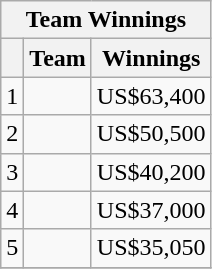<table class="wikitable">
<tr>
<th colspan="3">Team Winnings</th>
</tr>
<tr>
<th></th>
<th>Team</th>
<th>Winnings</th>
</tr>
<tr>
<td>1</td>
<td><br></td>
<td>US$63,400</td>
</tr>
<tr>
<td>2</td>
<td><br></td>
<td>US$50,500</td>
</tr>
<tr>
<td>3</td>
<td><br></td>
<td>US$40,200</td>
</tr>
<tr>
<td>4</td>
<td><br></td>
<td>US$37,000</td>
</tr>
<tr>
<td>5</td>
<td><br></td>
<td>US$35,050</td>
</tr>
<tr>
</tr>
</table>
